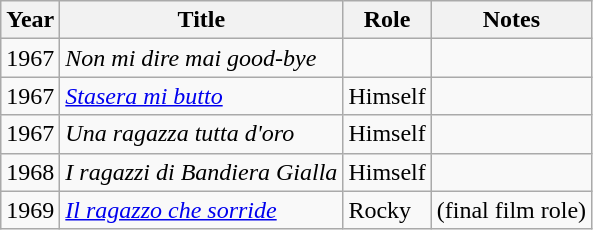<table class="wikitable">
<tr>
<th>Year</th>
<th>Title</th>
<th>Role</th>
<th>Notes</th>
</tr>
<tr>
<td>1967</td>
<td><em>Non mi dire mai good-bye</em></td>
<td></td>
<td></td>
</tr>
<tr>
<td>1967</td>
<td><em><a href='#'>Stasera mi butto</a></em></td>
<td>Himself</td>
<td></td>
</tr>
<tr>
<td>1967</td>
<td><em>Una ragazza tutta d'oro</em></td>
<td>Himself</td>
<td></td>
</tr>
<tr>
<td>1968</td>
<td><em>I ragazzi di Bandiera Gialla</em></td>
<td>Himself</td>
<td></td>
</tr>
<tr>
<td>1969</td>
<td><em><a href='#'>Il ragazzo che sorride</a></em></td>
<td>Rocky</td>
<td>(final film role)</td>
</tr>
</table>
